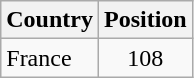<table class="wikitable">
<tr>
<th>Country</th>
<th>Position</th>
</tr>
<tr>
<td>France</td>
<td align="center">108</td>
</tr>
</table>
